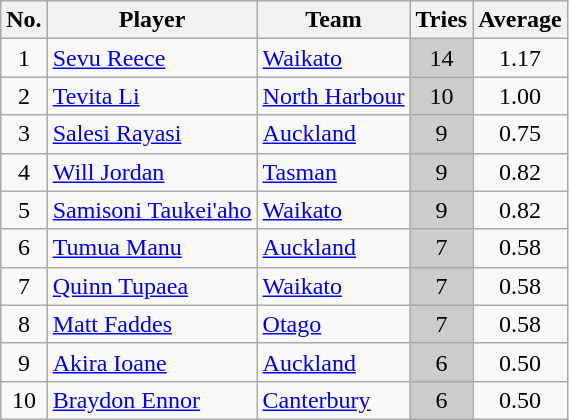<table class="wikitable" style="text-align:center">
<tr>
<th>No.</th>
<th>Player</th>
<th>Team</th>
<th>Tries</th>
<th>Average</th>
</tr>
<tr>
<td>1</td>
<td style="text-align:left"><a href='#'>Sevu Reece</a></td>
<td style="text-align:left"><a href='#'>Waikato</a></td>
<td style="background:#ccc">14</td>
<td>1.17</td>
</tr>
<tr>
<td>2</td>
<td style="text-align:left"><a href='#'>Tevita Li</a></td>
<td style="text-align:left"><a href='#'>North Harbour</a></td>
<td style="background:#ccc">10</td>
<td>1.00</td>
</tr>
<tr>
<td>3</td>
<td style="text-align:left"><a href='#'>Salesi Rayasi</a></td>
<td style="text-align:left"><a href='#'>Auckland</a></td>
<td style="background:#ccc">9</td>
<td>0.75</td>
</tr>
<tr>
<td>4</td>
<td style="text-align:left"><a href='#'>Will Jordan</a></td>
<td style="text-align:left"><a href='#'>Tasman</a></td>
<td style="background:#ccc">9</td>
<td>0.82</td>
</tr>
<tr>
<td>5</td>
<td style="text-align:left"><a href='#'>Samisoni Taukei'aho</a></td>
<td style="text-align:left"><a href='#'>Waikato</a></td>
<td style="background:#ccc">9</td>
<td>0.82</td>
</tr>
<tr>
<td>6</td>
<td style="text-align:left"><a href='#'>Tumua Manu</a></td>
<td style="text-align:left"><a href='#'>Auckland</a></td>
<td style="background:#ccc">7</td>
<td>0.58</td>
</tr>
<tr>
<td>7</td>
<td style="text-align:left"><a href='#'>Quinn Tupaea</a></td>
<td style="text-align:left"><a href='#'>Waikato</a></td>
<td style="background:#ccc">7</td>
<td>0.58</td>
</tr>
<tr>
<td>8</td>
<td style="text-align:left"><a href='#'>Matt Faddes</a></td>
<td style="text-align:left"><a href='#'>Otago</a></td>
<td style="background:#ccc">7</td>
<td>0.58</td>
</tr>
<tr>
<td>9</td>
<td style="text-align:left"><a href='#'>Akira Ioane</a></td>
<td style="text-align:left"><a href='#'>Auckland</a></td>
<td style="background:#ccc">6</td>
<td>0.50</td>
</tr>
<tr>
<td>10</td>
<td style="text-align:left"><a href='#'>Braydon Ennor</a></td>
<td style="text-align:left"><a href='#'>Canterbury</a></td>
<td style="background:#ccc">6</td>
<td>0.50</td>
</tr>
</table>
